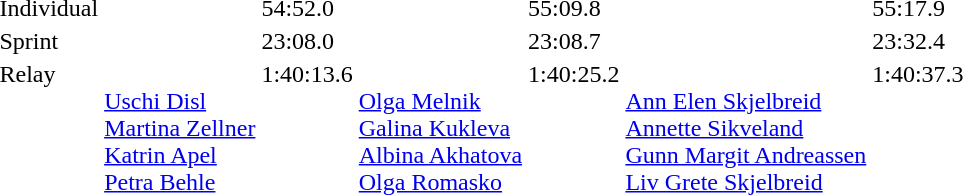<table>
<tr valign="top">
<td>Individual<br></td>
<td></td>
<td>54:52.0</td>
<td></td>
<td>55:09.8</td>
<td></td>
<td>55:17.9</td>
</tr>
<tr valign="top">
<td>Sprint<br></td>
<td></td>
<td>23:08.0</td>
<td></td>
<td>23:08.7</td>
<td></td>
<td>23:32.4</td>
</tr>
<tr valign="top">
<td>Relay<br></td>
<td><br><a href='#'>Uschi Disl</a><br><a href='#'>Martina Zellner</a><br><a href='#'>Katrin Apel</a><br><a href='#'>Petra Behle</a></td>
<td>1:40:13.6</td>
<td><br><a href='#'>Olga Melnik</a><br><a href='#'>Galina Kukleva</a><br><a href='#'>Albina Akhatova</a><br><a href='#'>Olga Romasko</a></td>
<td>1:40:25.2</td>
<td><br><a href='#'>Ann Elen Skjelbreid</a><br><a href='#'>Annette Sikveland</a><br><a href='#'>Gunn Margit Andreassen</a><br><a href='#'>Liv Grete Skjelbreid</a></td>
<td>1:40:37.3</td>
</tr>
</table>
